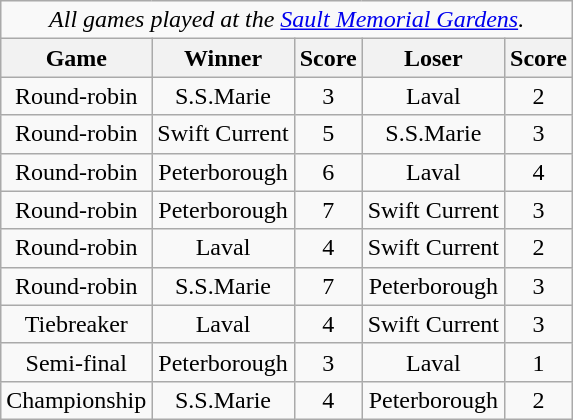<table class="wikitable" style="text-align:center">
<tr>
<td align="center" colspan=5><em>All games played at the <a href='#'>Sault Memorial Gardens</a>.</em></td>
</tr>
<tr>
<th>Game</th>
<th>Winner</th>
<th>Score</th>
<th>Loser</th>
<th>Score</th>
</tr>
<tr align="center">
<td>Round-robin</td>
<td>S.S.Marie</td>
<td>3</td>
<td>Laval</td>
<td>2</td>
</tr>
<tr align="center">
<td>Round-robin</td>
<td>Swift Current</td>
<td>5</td>
<td>S.S.Marie</td>
<td>3</td>
</tr>
<tr align="center">
<td>Round-robin</td>
<td>Peterborough</td>
<td>6</td>
<td>Laval</td>
<td>4</td>
</tr>
<tr align="center">
<td>Round-robin</td>
<td>Peterborough</td>
<td>7</td>
<td>Swift Current</td>
<td>3</td>
</tr>
<tr align="center">
<td>Round-robin</td>
<td>Laval</td>
<td>4</td>
<td>Swift Current</td>
<td>2</td>
</tr>
<tr align="center">
<td>Round-robin</td>
<td>S.S.Marie</td>
<td>7</td>
<td>Peterborough</td>
<td>3</td>
</tr>
<tr align="center">
<td>Tiebreaker</td>
<td>Laval</td>
<td>4</td>
<td>Swift Current</td>
<td>3</td>
</tr>
<tr align="center">
<td>Semi-final</td>
<td>Peterborough</td>
<td>3</td>
<td>Laval</td>
<td>1</td>
</tr>
<tr align="center">
<td>Championship</td>
<td>S.S.Marie</td>
<td>4</td>
<td>Peterborough</td>
<td>2</td>
</tr>
</table>
